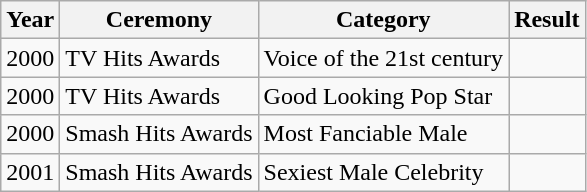<table class="wikitable">
<tr>
<th>Year</th>
<th>Ceremony</th>
<th>Category</th>
<th>Result</th>
</tr>
<tr>
<td>2000</td>
<td>TV Hits Awards</td>
<td>Voice of the 21st century</td>
<td></td>
</tr>
<tr>
<td>2000</td>
<td>TV Hits Awards</td>
<td>Good Looking Pop Star</td>
<td></td>
</tr>
<tr>
<td>2000</td>
<td>Smash Hits Awards</td>
<td>Most Fanciable Male</td>
<td></td>
</tr>
<tr>
<td>2001</td>
<td>Smash Hits Awards</td>
<td>Sexiest Male Celebrity</td>
<td></td>
</tr>
</table>
